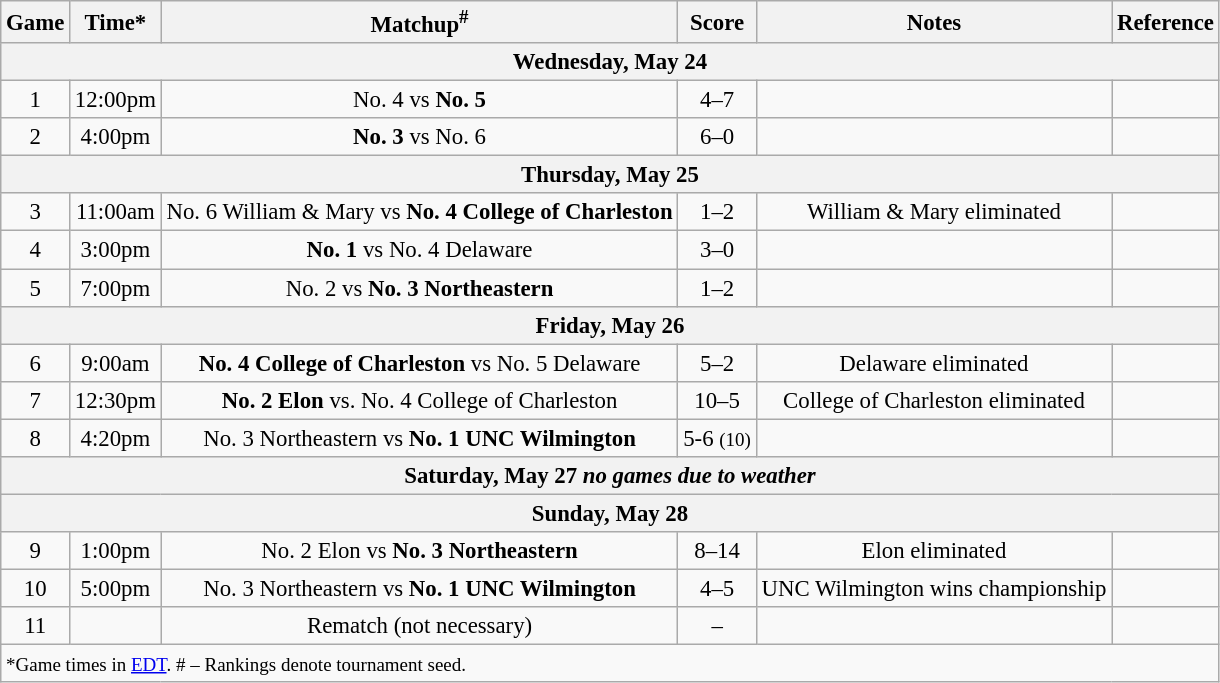<table class="wikitable" style="font-size: 95%">
<tr align="center">
<th>Game</th>
<th>Time*</th>
<th>Matchup<sup>#</sup></th>
<th>Score</th>
<th>Notes</th>
<th>Reference</th>
</tr>
<tr>
<th colspan=7>Wednesday, May 24</th>
</tr>
<tr>
<td style="text-align:center;">1</td>
<td style="text-align:center;">12:00pm</td>
<td style="text-align:center;">No. 4  vs <strong>No. 5 </strong></td>
<td style="text-align:center;">4–7</td>
<td style="text-align:center;"></td>
<td style="text-align:center;"></td>
</tr>
<tr>
<td style="text-align:center;">2</td>
<td style="text-align:center;">4:00pm</td>
<td style="text-align:center;"><strong>No. 3 </strong> vs No. 6 </td>
<td style="text-align:center;">6–0</td>
<td style="text-align:center;"></td>
<td style="text-align:center;"></td>
</tr>
<tr>
<th colspan=7>Thursday, May 25</th>
</tr>
<tr>
<td style="text-align:center;">3</td>
<td style="text-align:center;">11:00am</td>
<td style="text-align:center;">No. 6 William & Mary vs <strong>No. 4 College of Charleston</strong></td>
<td style="text-align:center;">1–2</td>
<td style="text-align:center;">William & Mary eliminated</td>
<td style="text-align:center;"></td>
</tr>
<tr>
<td style="text-align:center;">4</td>
<td style="text-align:center;">3:00pm</td>
<td style="text-align:center;"><strong>No. 1 </strong> vs No. 4 Delaware</td>
<td style="text-align:center;">3–0</td>
<td style="text-align:center;"></td>
<td style="text-align:center;"></td>
</tr>
<tr>
<td style="text-align:center;">5</td>
<td style="text-align:center;">7:00pm</td>
<td style="text-align:center;">No. 2  vs <strong>No. 3 Northeastern</strong></td>
<td style="text-align:center;">1–2</td>
<td style="text-align:center;"></td>
<td style="text-align:center;"></td>
</tr>
<tr>
<th colspan=7>Friday, May 26</th>
</tr>
<tr>
<td style="text-align:center;">6</td>
<td style="text-align:center;">9:00am</td>
<td style="text-align:center;"><strong>No. 4 College of Charleston</strong> vs No. 5 Delaware</td>
<td style="text-align:center;">5–2</td>
<td style="text-align:center;">Delaware eliminated</td>
<td style="text-align:center;"></td>
</tr>
<tr>
<td style="text-align:center;">7</td>
<td style="text-align:center;">12:30pm</td>
<td style="text-align:center;"><strong>No. 2 Elon</strong> vs. No. 4 College of Charleston</td>
<td style="text-align:center;">10–5</td>
<td style="text-align:center;">College of Charleston eliminated</td>
<td style="text-align:center;"></td>
</tr>
<tr>
<td style="text-align:center;">8</td>
<td style="text-align:center;">4:20pm</td>
<td style="text-align:center;">No. 3 Northeastern vs <strong>No. 1 UNC Wilmington</strong></td>
<td style="text-align:center;">5-6 <small>(10)</small></td>
<td style="text-align:center;"></td>
<td style="text-align:center;"></td>
</tr>
<tr>
<th colspan=7>Saturday, May 27 <em>no games due to weather</em></th>
</tr>
<tr>
<th colspan=7>Sunday, May 28</th>
</tr>
<tr>
<td style="text-align:center;">9</td>
<td style="text-align:center;">1:00pm</td>
<td style="text-align:center;">No. 2 Elon vs <strong>No. 3 Northeastern</strong></td>
<td style="text-align:center;">8–14</td>
<td style="text-align:center;">Elon eliminated</td>
<td style="text-align:center;"></td>
</tr>
<tr>
<td style="text-align:center;">10</td>
<td style="text-align:center;">5:00pm</td>
<td style="text-align:center;">No. 3 Northeastern vs <strong>No. 1 UNC Wilmington</strong></td>
<td style="text-align:center;">4–5</td>
<td style="text-align:center;">UNC Wilmington wins championship</td>
<td style="text-align:center;"></td>
</tr>
<tr>
<td style="text-align:center;">11</td>
<td style="text-align:center;"></td>
<td style="text-align:center;">Rematch (not necessary)</td>
<td style="text-align:center;">–</td>
<td style="text-align:center;"></td>
<td style="text-align:center;"></td>
</tr>
<tr>
<td colspan=7><small>*Game times in <a href='#'>EDT</a>. # – Rankings denote tournament seed. </small></td>
</tr>
</table>
